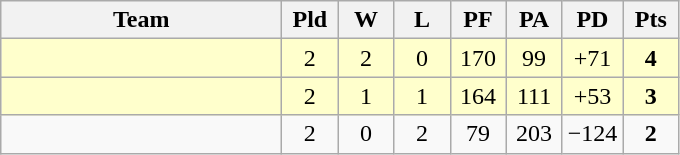<table class=wikitable style="text-align:center">
<tr>
<th width=180>Team</th>
<th width=30>Pld</th>
<th width=30>W</th>
<th width=30>L</th>
<th width=30>PF</th>
<th width=30>PA</th>
<th width=30>PD</th>
<th width=30>Pts</th>
</tr>
<tr align=center bgcolor="#ffffcc">
<td align="left"></td>
<td>2</td>
<td>2</td>
<td>0</td>
<td>170</td>
<td>99</td>
<td>+71</td>
<td><strong>4</strong></td>
</tr>
<tr align=center bgcolor="#ffffcc">
<td align="left"></td>
<td>2</td>
<td>1</td>
<td>1</td>
<td>164</td>
<td>111</td>
<td>+53</td>
<td><strong>3</strong></td>
</tr>
<tr>
<td align="left"></td>
<td>2</td>
<td>0</td>
<td>2</td>
<td>79</td>
<td>203</td>
<td>−124</td>
<td><strong>2</strong></td>
</tr>
</table>
